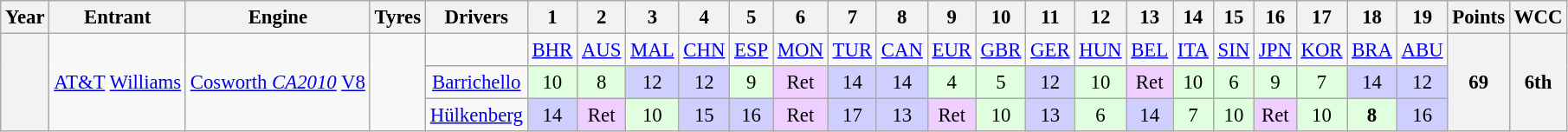<table class="wikitable" style="text-align:center; font-size:95%">
<tr>
<th>Year</th>
<th>Entrant</th>
<th>Engine</th>
<th>Tyres</th>
<th>Drivers</th>
<th>1</th>
<th>2</th>
<th>3</th>
<th>4</th>
<th>5</th>
<th>6</th>
<th>7</th>
<th>8</th>
<th>9</th>
<th>10</th>
<th>11</th>
<th>12</th>
<th>13</th>
<th>14</th>
<th>15</th>
<th>16</th>
<th>17</th>
<th>18</th>
<th>19</th>
<th>Points</th>
<th>WCC</th>
</tr>
<tr>
<th rowspan=3></th>
<td rowspan=3><a href='#'>AT&T</a> <a href='#'>Williams</a></td>
<td rowspan=3><a href='#'>Cosworth <em>CA2010</em></a> <a href='#'>V8</a></td>
<td rowspan=3></td>
<td></td>
<td><a href='#'>BHR</a></td>
<td><a href='#'>AUS</a></td>
<td><a href='#'>MAL</a></td>
<td><a href='#'>CHN</a></td>
<td><a href='#'>ESP</a></td>
<td><a href='#'>MON</a></td>
<td><a href='#'>TUR</a></td>
<td><a href='#'>CAN</a></td>
<td><a href='#'>EUR</a></td>
<td><a href='#'>GBR</a></td>
<td><a href='#'>GER</a></td>
<td><a href='#'>HUN</a></td>
<td><a href='#'>BEL</a></td>
<td><a href='#'>ITA</a></td>
<td><a href='#'>SIN</a></td>
<td><a href='#'>JPN</a></td>
<td><a href='#'>KOR</a></td>
<td><a href='#'>BRA</a></td>
<td><a href='#'>ABU</a></td>
<th rowspan=3>69</th>
<th rowspan=3>6th</th>
</tr>
<tr>
<td><a href='#'>Barrichello</a></td>
<td style="background:#DFFFDF;">10</td>
<td style="background:#DFFFDF;">8</td>
<td style="background:#CFCFFF;">12</td>
<td style="background:#CFCFFF;">12</td>
<td style="background:#DFFFDF;">9</td>
<td style="background:#EFCFFF;">Ret</td>
<td style="background:#CFCFFF;">14</td>
<td style="background:#CFCFFF;">14</td>
<td style="background:#DFFFDF;">4</td>
<td style="background:#DFFFDF;">5</td>
<td style="background:#CFCFFF;">12</td>
<td style="background:#DFFFDF;">10</td>
<td style="background:#EFCFFF;">Ret</td>
<td style="background:#DFFFDF;">10</td>
<td style="background:#DFFFDF;">6</td>
<td style="background:#DFFFDF;">9</td>
<td style="background:#DFFFDF;">7</td>
<td style="background:#CFCFFF;">14</td>
<td style="background:#CFCFFF;">12</td>
</tr>
<tr>
<td><a href='#'>Hülkenberg</a></td>
<td style="background:#CFCFFF;">14</td>
<td style="background:#EFCFFF;">Ret</td>
<td style="background:#DFFFDF;">10</td>
<td style="background:#CFCFFF;">15</td>
<td style="background:#CFCFFF;">16</td>
<td style="background:#EFCFFF;">Ret</td>
<td style="background:#CFCFFF;">17</td>
<td style="background:#CFCFFF;">13</td>
<td style="background:#EFCFFF;">Ret</td>
<td style="background:#DFFFDF;">10</td>
<td style="background:#CFCFFF;">13</td>
<td style="background:#DFFFDF;">6</td>
<td style="background:#CFCFFF;">14</td>
<td style="background:#DFFFDF;">7</td>
<td style="background:#DFFFDF;">10</td>
<td style="background:#EFCFFF;">Ret</td>
<td style="background:#DFFFDF;">10</td>
<td style="background:#DFFFDF;"><strong>8</strong></td>
<td style="background:#CFCFFF;">16</td>
</tr>
</table>
